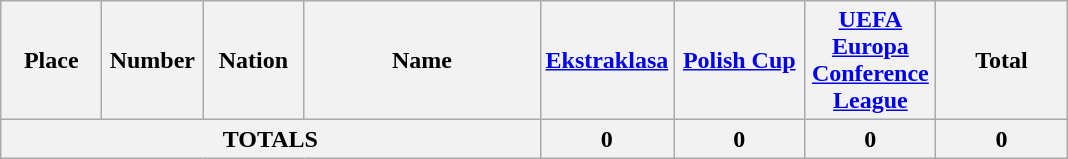<table class="wikitable" style="font-size: 100%; text-align: center;">
<tr>
<th width=60>Place</th>
<th width=60>Number</th>
<th width=60>Nation</th>
<th width=150>Name</th>
<th width=80><a href='#'>Ekstraklasa</a></th>
<th width=80><a href='#'>Polish Cup</a></th>
<th width=80><a href='#'>UEFA Europa Conference League</a></th>
<th width=80>Total</th>
</tr>
<tr>
<th colspan="4">TOTALS</th>
<th>0</th>
<th>0</th>
<th>0</th>
<th>0</th>
</tr>
</table>
